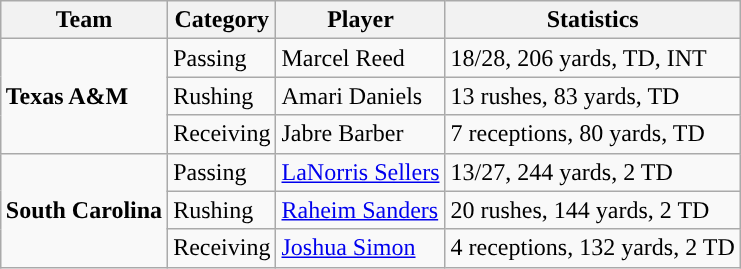<table class="wikitable" style="float: right;">
<tr>
<th>Team</th>
<th>Category</th>
<th>Player</th>
<th>Statistics</th>
</tr>
<tr>
<td rowspan=3><strong>Texas A&M</strong></td>
<td>Passing</td>
<td>Marcel Reed</td>
<td>18/28, 206 yards, TD, INT</td>
</tr>
<tr>
<td>Rushing</td>
<td>Amari Daniels</td>
<td>13 rushes, 83 yards, TD</td>
</tr>
<tr>
<td>Receiving</td>
<td>Jabre Barber</td>
<td>7 receptions, 80 yards, TD</td>
</tr>
<tr>
<td rowspan=3><strong>South Carolina</strong></td>
<td>Passing</td>
<td><a href='#'>LaNorris Sellers</a></td>
<td>13/27, 244 yards, 2 TD</td>
</tr>
<tr>
<td>Rushing</td>
<td><a href='#'>Raheim Sanders</a></td>
<td>20 rushes, 144 yards, 2 TD</td>
</tr>
<tr>
<td>Receiving</td>
<td><a href='#'>Joshua Simon</a></td>
<td>4 receptions, 132 yards, 2 TD</td>
</tr>
</table>
